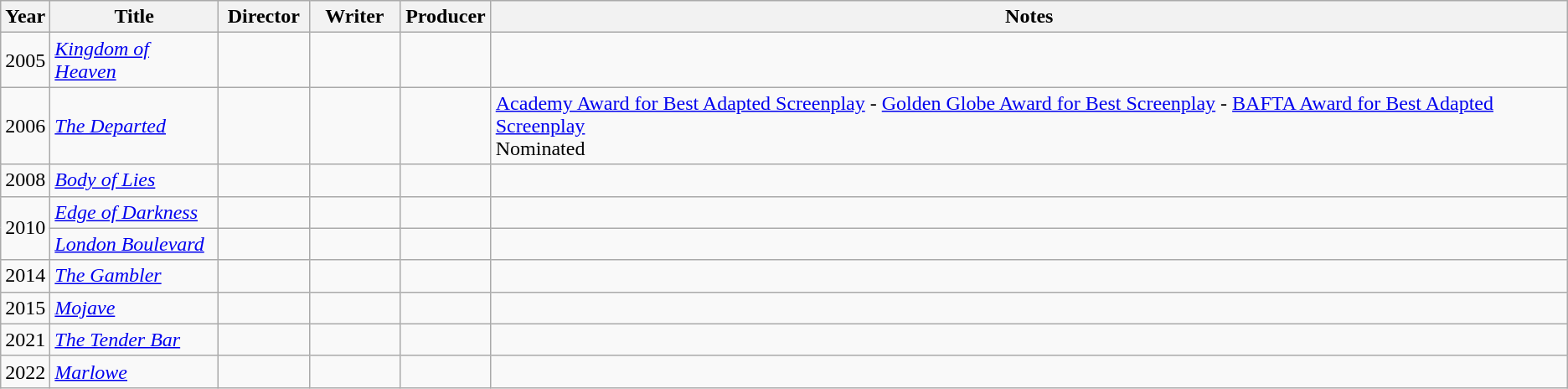<table class="wikitable">
<tr>
<th>Year</th>
<th>Title</th>
<th width=65>Director</th>
<th width=65>Writer</th>
<th width=65>Producer</th>
<th>Notes</th>
</tr>
<tr>
<td>2005</td>
<td><em><a href='#'>Kingdom of Heaven</a></em></td>
<td></td>
<td></td>
<td></td>
<td></td>
</tr>
<tr>
<td>2006</td>
<td><em><a href='#'>The Departed</a></em></td>
<td></td>
<td></td>
<td></td>
<td><a href='#'>Academy Award for Best Adapted Screenplay</a> - <a href='#'>Golden Globe Award for Best Screenplay</a> - <a href='#'>BAFTA Award for Best Adapted Screenplay</a><br>Nominated</td>
</tr>
<tr>
<td>2008</td>
<td><em><a href='#'>Body of Lies</a></em></td>
<td></td>
<td></td>
<td></td>
<td></td>
</tr>
<tr>
<td rowspan=2>2010</td>
<td><em><a href='#'>Edge of Darkness</a></em></td>
<td></td>
<td></td>
<td></td>
<td></td>
</tr>
<tr>
<td><em><a href='#'>London Boulevard</a></em></td>
<td></td>
<td></td>
<td></td>
<td></td>
</tr>
<tr>
<td>2014</td>
<td><em><a href='#'>The Gambler</a></em></td>
<td></td>
<td></td>
<td></td>
<td></td>
</tr>
<tr>
<td>2015</td>
<td><em><a href='#'>Mojave</a></em></td>
<td></td>
<td></td>
<td></td>
<td></td>
</tr>
<tr>
<td>2021</td>
<td><em><a href='#'>The Tender Bar</a></em></td>
<td></td>
<td></td>
<td></td>
<td></td>
</tr>
<tr>
<td>2022</td>
<td><em><a href='#'>Marlowe</a></em></td>
<td></td>
<td></td>
<td></td>
<td></td>
</tr>
</table>
